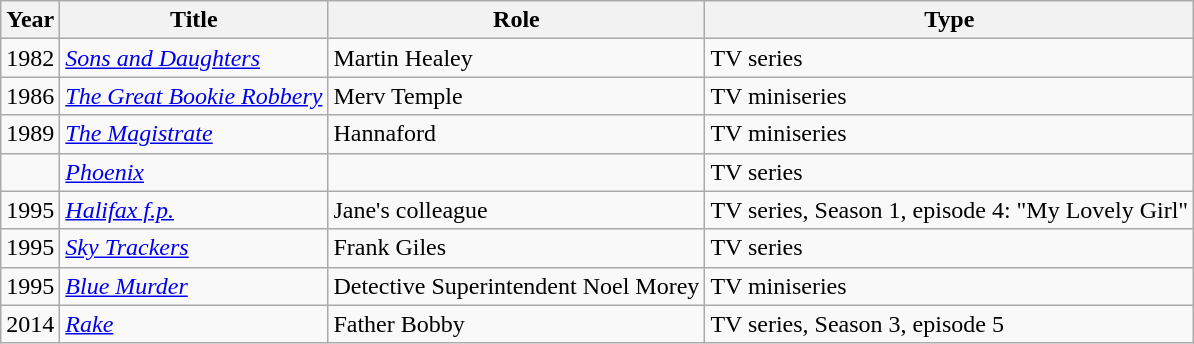<table class="wikitable">
<tr>
<th>Year</th>
<th>Title</th>
<th>Role</th>
<th>Type</th>
</tr>
<tr>
<td>1982</td>
<td><em><a href='#'>Sons and Daughters</a></em></td>
<td>Martin Healey</td>
<td>TV series</td>
</tr>
<tr>
<td>1986</td>
<td><em><a href='#'>The Great Bookie Robbery</a></em></td>
<td>Merv Temple</td>
<td>TV miniseries</td>
</tr>
<tr>
<td>1989</td>
<td><em><a href='#'>The Magistrate</a></em></td>
<td>Hannaford</td>
<td>TV miniseries</td>
</tr>
<tr>
<td></td>
<td><em><a href='#'>Phoenix</a></em></td>
<td></td>
<td>TV series</td>
</tr>
<tr>
<td>1995</td>
<td><em><a href='#'>Halifax f.p.</a></em></td>
<td>Jane's colleague</td>
<td>TV series, Season 1, episode 4: "My Lovely Girl"</td>
</tr>
<tr>
<td>1995</td>
<td><em><a href='#'>Sky Trackers</a></em></td>
<td>Frank Giles</td>
<td>TV series</td>
</tr>
<tr>
<td>1995</td>
<td><em><a href='#'>Blue Murder</a></em></td>
<td>Detective Superintendent Noel Morey</td>
<td>TV miniseries</td>
</tr>
<tr>
<td>2014</td>
<td><em><a href='#'>Rake</a></em></td>
<td>Father Bobby</td>
<td>TV series, Season 3, episode 5</td>
</tr>
</table>
